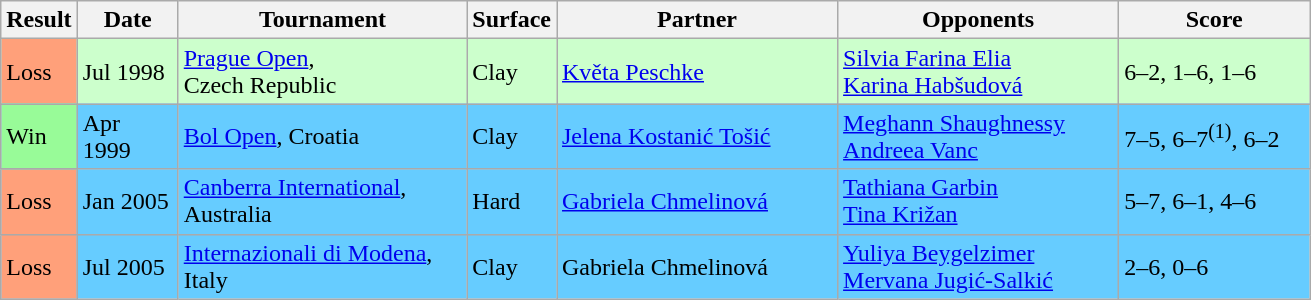<table class="sortable wikitable">
<tr>
<th style="width:40px">Result</th>
<th style="width:60px">Date</th>
<th style="width:185px">Tournament</th>
<th style="width:50px">Surface</th>
<th style="width:180px">Partner</th>
<th style="width:180px">Opponents</th>
<th style="width:120px" class="unsortable">Score</th>
</tr>
<tr style="background:#cfc;">
<td style="background:#ffa07a;">Loss</td>
<td>Jul 1998</td>
<td><a href='#'>Prague Open</a>, <br>Czech Republic</td>
<td>Clay</td>
<td> <a href='#'>Květa Peschke</a></td>
<td> <a href='#'>Silvia Farina Elia</a> <br>  <a href='#'>Karina Habšudová</a></td>
<td>6–2, 1–6, 1–6</td>
</tr>
<tr style="background:#6cf;">
<td style="background:#98fb98;">Win</td>
<td>Apr 1999</td>
<td><a href='#'>Bol Open</a>, Croatia</td>
<td>Clay</td>
<td> <a href='#'>Jelena Kostanić Tošić</a></td>
<td> <a href='#'>Meghann Shaughnessy</a> <br>  <a href='#'>Andreea Vanc</a></td>
<td>7–5, 6–7<sup>(1)</sup>, 6–2</td>
</tr>
<tr style="background:#6cf;">
<td style="background:#ffa07a;">Loss</td>
<td>Jan 2005</td>
<td><a href='#'>Canberra International</a>, <br>Australia</td>
<td>Hard</td>
<td> <a href='#'>Gabriela Chmelinová</a></td>
<td> <a href='#'>Tathiana Garbin</a> <br>  <a href='#'>Tina Križan</a></td>
<td>5–7, 6–1, 4–6</td>
</tr>
<tr style="background:#6cf;">
<td style="background:#ffa07a;">Loss</td>
<td>Jul 2005</td>
<td><a href='#'>Internazionali di Modena</a>, Italy</td>
<td>Clay</td>
<td> Gabriela Chmelinová</td>
<td> <a href='#'>Yuliya Beygelzimer</a> <br>  <a href='#'>Mervana Jugić-Salkić</a></td>
<td>2–6, 0–6</td>
</tr>
</table>
